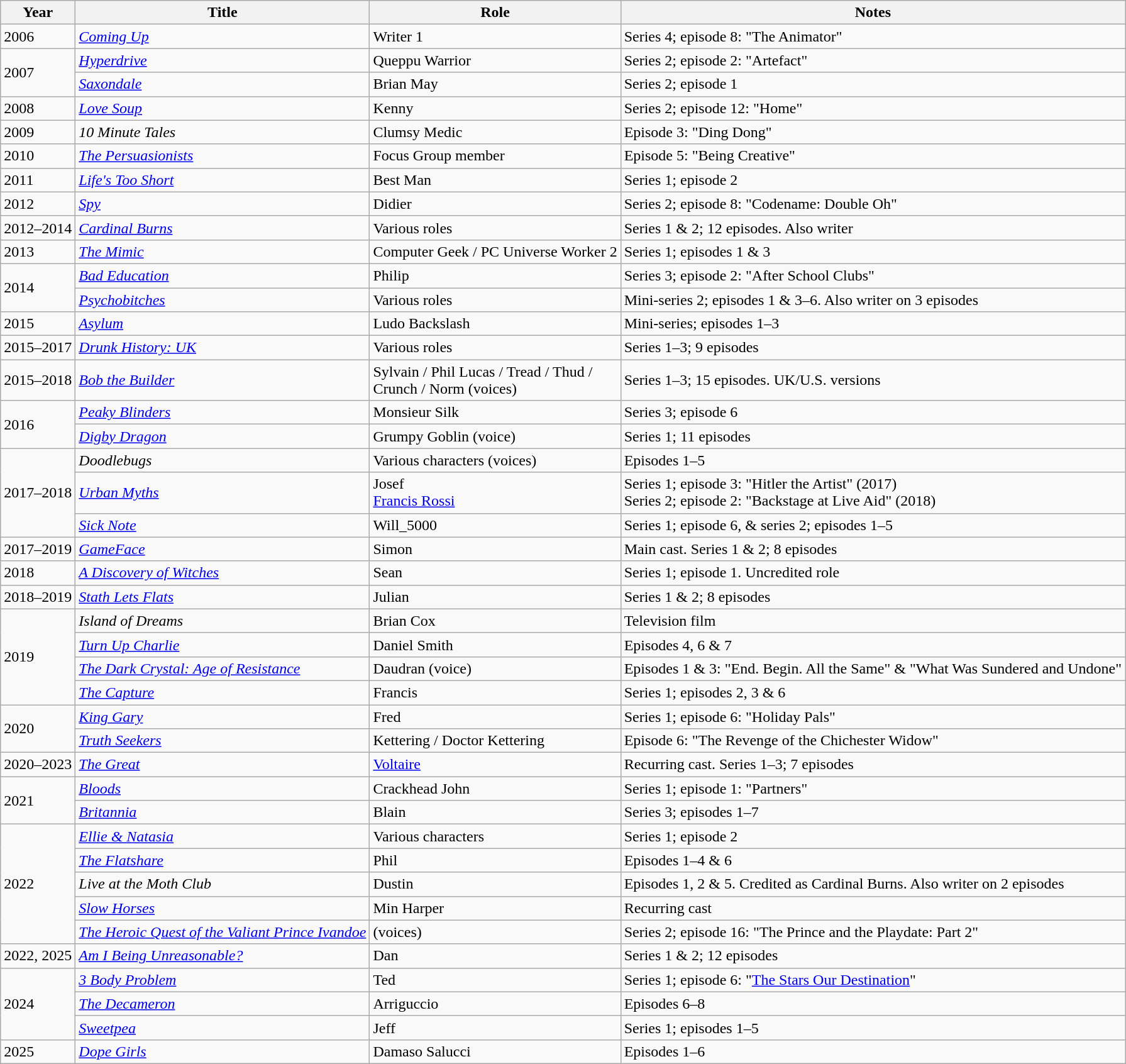<table class="wikitable sortable">
<tr>
<th>Year</th>
<th>Title</th>
<th>Role</th>
<th class="unsortable">Notes</th>
</tr>
<tr>
<td>2006</td>
<td><em><a href='#'>Coming Up</a></em></td>
<td>Writer 1</td>
<td>Series 4; episode 8: "The Animator"</td>
</tr>
<tr>
<td rowspan="2">2007</td>
<td><em><a href='#'>Hyperdrive</a></em></td>
<td>Queppu Warrior</td>
<td>Series 2; episode 2: "Artefact"</td>
</tr>
<tr>
<td><em><a href='#'>Saxondale</a></em></td>
<td>Brian May</td>
<td>Series 2; episode 1</td>
</tr>
<tr>
<td>2008</td>
<td><em><a href='#'>Love Soup</a></em></td>
<td>Kenny</td>
<td>Series 2; episode 12: "Home"</td>
</tr>
<tr>
<td>2009</td>
<td><em>10 Minute Tales</em></td>
<td>Clumsy Medic</td>
<td>Episode 3: "Ding Dong"</td>
</tr>
<tr>
<td>2010</td>
<td><em><a href='#'>The Persuasionists</a></em></td>
<td>Focus Group member</td>
<td>Episode 5: "Being Creative"</td>
</tr>
<tr>
<td>2011</td>
<td><em><a href='#'>Life's Too Short</a></em></td>
<td>Best Man</td>
<td>Series 1; episode 2</td>
</tr>
<tr>
<td>2012</td>
<td><em><a href='#'>Spy</a></em></td>
<td>Didier</td>
<td>Series 2; episode 8: "Codename: Double Oh"</td>
</tr>
<tr>
<td>2012–2014</td>
<td><em><a href='#'>Cardinal Burns</a></em></td>
<td>Various roles</td>
<td>Series 1 & 2; 12 episodes. Also writer</td>
</tr>
<tr>
<td>2013</td>
<td><em><a href='#'>The Mimic</a></em></td>
<td>Computer Geek / PC Universe Worker 2</td>
<td>Series 1; episodes 1 & 3</td>
</tr>
<tr>
<td rowspan="2">2014</td>
<td><em><a href='#'>Bad Education</a></em></td>
<td>Philip</td>
<td>Series 3; episode 2: "After School Clubs"</td>
</tr>
<tr>
<td><em><a href='#'>Psychobitches</a></em></td>
<td>Various roles</td>
<td>Mini-series 2; episodes 1 & 3–6. Also writer on 3 episodes</td>
</tr>
<tr>
<td>2015</td>
<td><em><a href='#'>Asylum</a></em></td>
<td>Ludo Backslash</td>
<td>Mini-series; episodes 1–3</td>
</tr>
<tr>
<td>2015–2017</td>
<td><em><a href='#'>Drunk History: UK</a></em></td>
<td>Various roles</td>
<td>Series 1–3; 9 episodes</td>
</tr>
<tr>
<td>2015–2018</td>
<td><em><a href='#'>Bob the Builder</a></em></td>
<td>Sylvain / Phil Lucas / Tread / Thud /<br> Crunch / Norm (voices)</td>
<td>Series 1–3; 15 episodes. UK/U.S. versions</td>
</tr>
<tr>
<td rowspan="2">2016</td>
<td><em><a href='#'>Peaky Blinders</a></em></td>
<td>Monsieur Silk</td>
<td>Series 3; episode 6</td>
</tr>
<tr>
<td><em><a href='#'>Digby Dragon</a></em></td>
<td>Grumpy Goblin (voice)</td>
<td>Series 1; 11 episodes</td>
</tr>
<tr>
<td rowspan="3">2017–2018</td>
<td><em>Doodlebugs</em></td>
<td>Various characters (voices)</td>
<td>Episodes 1–5</td>
</tr>
<tr>
<td><em><a href='#'>Urban Myths</a></em></td>
<td>Josef<br> <a href='#'>Francis Rossi</a></td>
<td>Series 1; episode 3: "Hitler the Artist" (2017)<br> Series 2; episode 2: "Backstage at Live Aid" (2018)</td>
</tr>
<tr>
<td><em><a href='#'>Sick Note</a></em></td>
<td>Will_5000</td>
<td>Series 1; episode 6, & series 2; episodes 1–5</td>
</tr>
<tr>
<td>2017–2019</td>
<td><em><a href='#'>GameFace</a></em></td>
<td>Simon</td>
<td>Main cast. Series 1 & 2; 8 episodes</td>
</tr>
<tr>
<td>2018</td>
<td><em><a href='#'>A Discovery of Witches</a></em></td>
<td>Sean</td>
<td>Series 1; episode 1. Uncredited role</td>
</tr>
<tr>
<td>2018–2019</td>
<td><em><a href='#'>Stath Lets Flats</a></em></td>
<td>Julian</td>
<td>Series 1 & 2; 8 episodes</td>
</tr>
<tr>
<td rowspan="4">2019</td>
<td><em>Island of Dreams</em></td>
<td>Brian Cox</td>
<td>Television film</td>
</tr>
<tr>
<td><em><a href='#'>Turn Up Charlie</a></em></td>
<td>Daniel Smith</td>
<td>Episodes 4, 6 & 7</td>
</tr>
<tr>
<td><em><a href='#'>The Dark Crystal: Age of Resistance</a></em></td>
<td>Daudran (voice)</td>
<td>Episodes 1 & 3: "End. Begin. All the Same" & "What Was Sundered and Undone"</td>
</tr>
<tr>
<td><em><a href='#'>The Capture</a></em></td>
<td>Francis</td>
<td>Series 1; episodes 2, 3 & 6</td>
</tr>
<tr>
<td rowspan="2">2020</td>
<td><em><a href='#'>King Gary</a></em></td>
<td>Fred</td>
<td>Series 1; episode 6: "Holiday Pals"</td>
</tr>
<tr>
<td><em><a href='#'>Truth Seekers</a></em></td>
<td>Kettering / Doctor Kettering</td>
<td>Episode 6: "The Revenge of the Chichester Widow"</td>
</tr>
<tr>
<td>2020–2023</td>
<td><em><a href='#'>The Great</a></em></td>
<td><a href='#'>Voltaire</a></td>
<td>Recurring cast. Series 1–3; 7 episodes</td>
</tr>
<tr>
<td rowspan="2">2021</td>
<td><em><a href='#'>Bloods</a></em></td>
<td>Crackhead John</td>
<td>Series 1; episode 1: "Partners"</td>
</tr>
<tr>
<td><em><a href='#'>Britannia</a></em></td>
<td>Blain</td>
<td>Series 3; episodes 1–7</td>
</tr>
<tr>
<td rowspan="5">2022</td>
<td><em><a href='#'>Ellie & Natasia</a></em></td>
<td>Various characters</td>
<td>Series 1; episode 2</td>
</tr>
<tr>
<td><a href='#'><em>The Flatshare</em></a></td>
<td>Phil</td>
<td>Episodes 1–4 & 6</td>
</tr>
<tr>
<td><em>Live at the Moth Club</em></td>
<td>Dustin</td>
<td>Episodes 1, 2 & 5. Credited as Cardinal Burns. Also writer on 2 episodes</td>
</tr>
<tr>
<td><em><a href='#'>Slow Horses</a></em></td>
<td>Min Harper</td>
<td>Recurring cast</td>
</tr>
<tr>
<td><em><a href='#'>The Heroic Quest of the Valiant Prince Ivandoe</a></em></td>
<td>(voices)</td>
<td>Series 2; episode 16: "The Prince and the Playdate: Part 2"</td>
</tr>
<tr>
<td>2022, 2025</td>
<td><em><a href='#'>Am I Being Unreasonable?</a></em></td>
<td>Dan</td>
<td>Series 1 & 2; 12 episodes</td>
</tr>
<tr>
<td rowspan="3">2024</td>
<td><em><a href='#'>3 Body Problem</a></em></td>
<td>Ted</td>
<td>Series 1; episode 6: "<a href='#'>The Stars Our Destination</a>"</td>
</tr>
<tr>
<td><em><a href='#'>The Decameron</a></em></td>
<td>Arriguccio</td>
<td>Episodes 6–8</td>
</tr>
<tr>
<td><em><a href='#'>Sweetpea</a></em></td>
<td>Jeff</td>
<td>Series 1; episodes 1–5</td>
</tr>
<tr>
<td>2025</td>
<td><em><a href='#'>Dope Girls</a></em></td>
<td>Damaso Salucci</td>
<td>Episodes 1–6</td>
</tr>
</table>
